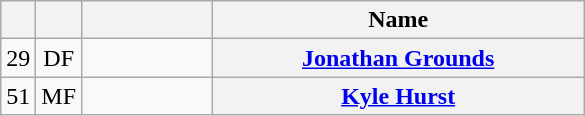<table class="wikitable plainrowheaders" style=text-align:center>
<tr>
<th scope="col"></th>
<th scope="col"></th>
<th scope="col" style="width:5em;"></th>
<th scope="col" style="width:15em;">Name</th>
</tr>
<tr>
<td>29</td>
<td>DF</td>
<td style=text-align:left></td>
<th scope=row><a href='#'>Jonathan Grounds</a></th>
</tr>
<tr>
<td>51</td>
<td>MF</td>
<td style=text-align:left></td>
<th scope=row><a href='#'>Kyle Hurst</a></th>
</tr>
</table>
